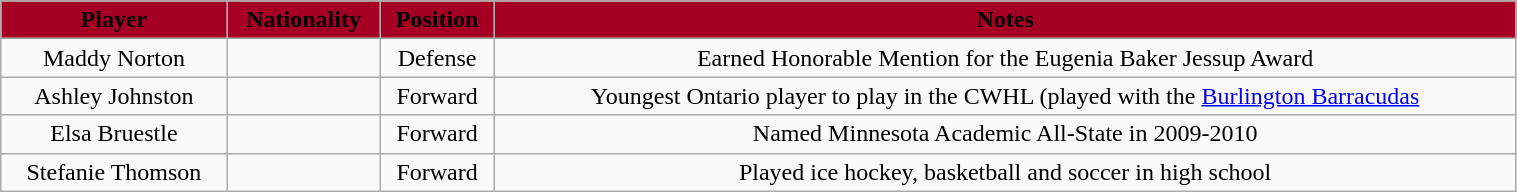<table class="wikitable" width="80%">
<tr align="center"  style="background:#A50024;color:black;">
<td><strong>Player</strong></td>
<td><strong>Nationality</strong></td>
<td><strong>Position</strong></td>
<td><strong>Notes</strong></td>
</tr>
<tr align="center" bgcolor="">
<td>Maddy Norton</td>
<td></td>
<td>Defense</td>
<td>Earned Honorable Mention for the Eugenia Baker Jessup Award</td>
</tr>
<tr align="center" bgcolor="">
<td>Ashley Johnston</td>
<td></td>
<td>Forward</td>
<td>Youngest Ontario player to play in the CWHL (played with the <a href='#'>Burlington Barracudas</a></td>
</tr>
<tr align="center" bgcolor="">
<td>Elsa Bruestle</td>
<td></td>
<td>Forward</td>
<td>Named Minnesota Academic All-State in 2009-2010</td>
</tr>
<tr align="center" bgcolor="">
<td>Stefanie Thomson</td>
<td></td>
<td>Forward</td>
<td>Played ice hockey, basketball and soccer in high school</td>
</tr>
</table>
